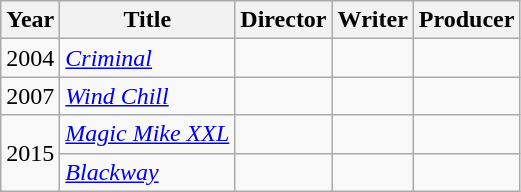<table class="wikitable">
<tr>
<th>Year</th>
<th>Title</th>
<th>Director</th>
<th>Writer</th>
<th>Producer</th>
</tr>
<tr>
<td>2004</td>
<td><em><a href='#'>Criminal</a></em></td>
<td></td>
<td></td>
<td></td>
</tr>
<tr>
<td>2007</td>
<td><em><a href='#'>Wind Chill</a></em></td>
<td></td>
<td></td>
<td></td>
</tr>
<tr>
<td rowspan="2">2015</td>
<td><em><a href='#'>Magic Mike XXL</a></em></td>
<td></td>
<td></td>
<td></td>
</tr>
<tr>
<td><em><a href='#'>Blackway</a></em></td>
<td></td>
<td></td>
<td></td>
</tr>
</table>
